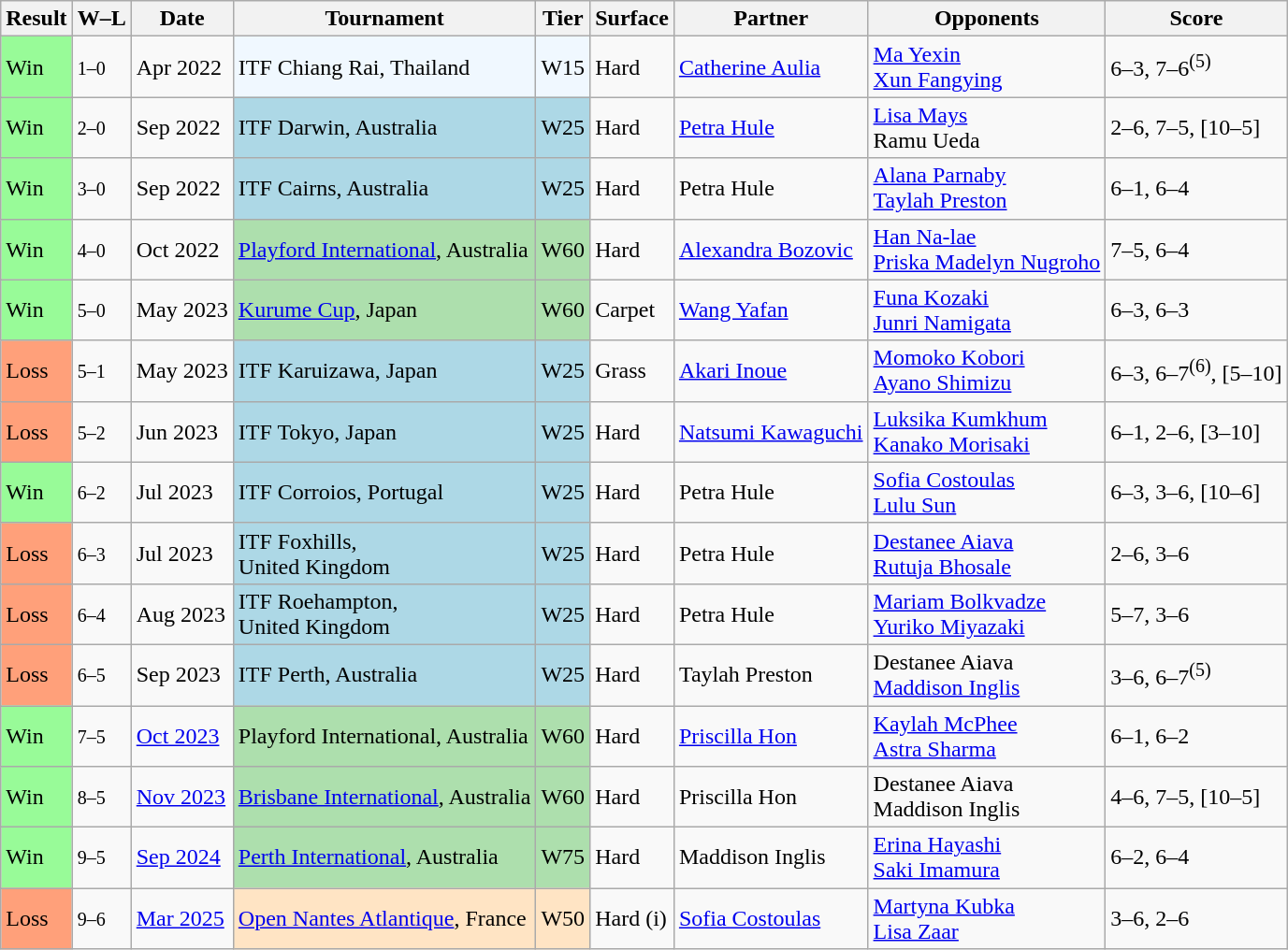<table class="wikitable sortable">
<tr>
<th>Result</th>
<th class=unsortable>W–L</th>
<th>Date</th>
<th>Tournament</th>
<th>Tier</th>
<th>Surface</th>
<th>Partner</th>
<th>Opponents</th>
<th class=unsortable>Score</th>
</tr>
<tr>
<td style="background:#98fb98;">Win</td>
<td><small>1–0</small></td>
<td>Apr 2022</td>
<td style="background:#f0f8ff;">ITF Chiang Rai, Thailand</td>
<td style="background:#f0f8ff;">W15</td>
<td>Hard</td>
<td> <a href='#'>Catherine Aulia</a></td>
<td> <a href='#'>Ma Yexin</a><br> <a href='#'>Xun Fangying</a></td>
<td>6–3, 7–6<sup>(5)</sup></td>
</tr>
<tr>
<td style="background:#98fb98;">Win</td>
<td><small>2–0</small></td>
<td>Sep 2022</td>
<td style="background:lightblue;">ITF Darwin, Australia</td>
<td style="background:lightblue;">W25</td>
<td>Hard</td>
<td> <a href='#'>Petra Hule</a></td>
<td> <a href='#'>Lisa Mays</a><br> Ramu Ueda</td>
<td>2–6, 7–5, [10–5]</td>
</tr>
<tr>
<td style="background:#98fb98;">Win</td>
<td><small>3–0</small></td>
<td>Sep 2022</td>
<td style="background:lightblue;">ITF Cairns, Australia</td>
<td style="background:lightblue;">W25</td>
<td>Hard</td>
<td> Petra Hule</td>
<td> <a href='#'>Alana Parnaby</a><br> <a href='#'>Taylah Preston</a></td>
<td>6–1, 6–4</td>
</tr>
<tr>
<td style="background:#98fb98;">Win</td>
<td><small>4–0</small></td>
<td>Oct 2022</td>
<td style="background:#addfad;"><a href='#'>Playford International</a>, Australia</td>
<td style="background:#addfad;">W60</td>
<td>Hard</td>
<td> <a href='#'>Alexandra Bozovic</a></td>
<td> <a href='#'>Han Na-lae</a><br> <a href='#'>Priska Madelyn Nugroho</a></td>
<td>7–5, 6–4</td>
</tr>
<tr>
<td style="background:#98fb98;">Win</td>
<td><small>5–0</small></td>
<td>May 2023</td>
<td style="background:#addfad;"><a href='#'>Kurume Cup</a>, Japan</td>
<td style="background:#addfad;">W60</td>
<td>Carpet</td>
<td> <a href='#'>Wang Yafan</a></td>
<td> <a href='#'>Funa Kozaki</a><br> <a href='#'>Junri Namigata</a></td>
<td>6–3, 6–3</td>
</tr>
<tr>
<td style="background:#ffa07a;">Loss</td>
<td><small>5–1</small></td>
<td>May 2023</td>
<td style="background:lightblue;">ITF Karuizawa, Japan</td>
<td style="background:lightblue;">W25</td>
<td>Grass</td>
<td> <a href='#'>Akari Inoue</a></td>
<td> <a href='#'>Momoko Kobori</a><br> <a href='#'>Ayano Shimizu</a></td>
<td>6–3, 6–7<sup>(6)</sup>, [5–10]</td>
</tr>
<tr>
<td style="background:#ffa07a;">Loss</td>
<td><small>5–2</small></td>
<td>Jun 2023</td>
<td style="background:lightblue;">ITF Tokyo, Japan</td>
<td style="background:lightblue;">W25</td>
<td>Hard</td>
<td> <a href='#'>Natsumi Kawaguchi</a></td>
<td> <a href='#'>Luksika Kumkhum</a><br> <a href='#'>Kanako Morisaki</a></td>
<td>6–1, 2–6, [3–10]</td>
</tr>
<tr>
<td style="background:#98fb98;">Win</td>
<td><small>6–2</small></td>
<td>Jul 2023</td>
<td style="background:lightblue;">ITF Corroios, Portugal</td>
<td style="background:lightblue;">W25</td>
<td>Hard</td>
<td> Petra Hule</td>
<td> <a href='#'>Sofia Costoulas</a><br> <a href='#'>Lulu Sun</a></td>
<td>6–3, 3–6, [10–6]</td>
</tr>
<tr>
<td style="background:#ffa07a;">Loss</td>
<td><small>6–3</small></td>
<td>Jul 2023</td>
<td style="background:lightblue;">ITF Foxhills, <br>United Kingdom</td>
<td style="background:lightblue;">W25</td>
<td>Hard</td>
<td> Petra Hule</td>
<td> <a href='#'>Destanee Aiava</a><br> <a href='#'>Rutuja Bhosale</a></td>
<td>2–6, 3–6</td>
</tr>
<tr>
<td style="background:#ffa07a;">Loss</td>
<td><small>6–4</small></td>
<td>Aug 2023</td>
<td style="background:lightblue">ITF Roehampton, <br>United Kingdom</td>
<td style="background:lightblue">W25</td>
<td>Hard</td>
<td> Petra Hule</td>
<td> <a href='#'>Mariam Bolkvadze</a><br> <a href='#'>Yuriko Miyazaki</a></td>
<td>5–7, 3–6</td>
</tr>
<tr>
<td style="background:#ffa07a;">Loss</td>
<td><small>6–5</small></td>
<td>Sep 2023</td>
<td style="background:lightblue">ITF Perth, Australia</td>
<td style="background:lightblue">W25</td>
<td>Hard</td>
<td> Taylah Preston</td>
<td> Destanee Aiava<br> <a href='#'>Maddison Inglis</a></td>
<td>3–6, 6–7<sup>(5)</sup></td>
</tr>
<tr>
<td style="background:#98fb98;">Win</td>
<td><small>7–5</small></td>
<td><a href='#'>Oct 2023</a></td>
<td style="background:#addfad;">Playford International, Australia</td>
<td style="background:#addfad;">W60</td>
<td>Hard</td>
<td> <a href='#'>Priscilla Hon</a></td>
<td> <a href='#'>Kaylah McPhee</a><br> <a href='#'>Astra Sharma</a></td>
<td>6–1, 6–2</td>
</tr>
<tr>
<td style="background:#98fb98;">Win</td>
<td><small>8–5</small></td>
<td><a href='#'>Nov 2023</a></td>
<td style="background:#addfad;"><a href='#'>Brisbane International</a>, Australia</td>
<td style="background:#addfad;">W60</td>
<td>Hard</td>
<td> Priscilla Hon</td>
<td> Destanee Aiava<br> Maddison Inglis</td>
<td>4–6, 7–5, [10–5]</td>
</tr>
<tr>
<td style="background:#98fb98;">Win</td>
<td><small>9–5</small></td>
<td><a href='#'>Sep 2024</a></td>
<td style="background:#addfad;"><a href='#'>Perth International</a>, Australia</td>
<td style="background:#addfad;">W75</td>
<td>Hard</td>
<td> Maddison Inglis</td>
<td> <a href='#'>Erina Hayashi</a><br> <a href='#'>Saki Imamura</a></td>
<td>6–2, 6–4</td>
</tr>
<tr>
<td style="background:#ffa07a;">Loss</td>
<td><small>9–6</small></td>
<td><a href='#'>Mar 2025</a></td>
<td style="background:#ffe4c4;"><a href='#'>Open Nantes Atlantique</a>, France</td>
<td style="background:#ffe4c4;">W50</td>
<td>Hard (i)</td>
<td> <a href='#'>Sofia Costoulas</a></td>
<td> <a href='#'>Martyna Kubka</a><br> <a href='#'>Lisa Zaar</a></td>
<td>3–6, 2–6</td>
</tr>
</table>
